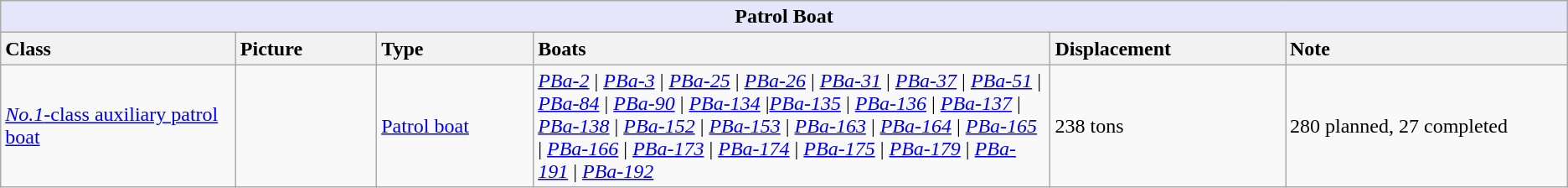<table class="wikitable ">
<tr>
<th colspan="6" style="background: lavender;">Patrol Boat</th>
</tr>
<tr>
<th style="text-align:left; width:15%;">Class</th>
<th style="text-align:left; width:9%;">Picture</th>
<th style="text-align:left; width:10%;">Type</th>
<th style="text-align:left; width:33%;">Boats</th>
<th style="text-align:left; width:15%;">Displacement</th>
<th style="text-align:left; width:20%;">Note</th>
</tr>
<tr>
<td><a href='#'><em>No.1</em>-class auxiliary patrol boat</a></td>
<td></td>
<td><a href='#'>Patrol boat</a></td>
<td><em><a href='#'>PBa-2</a></em>  | <em><a href='#'>PBa-3</a></em>  | <em><a href='#'>PBa-25</a></em>  | <em><a href='#'>PBa-26</a></em>  | <em><a href='#'>PBa-31</a></em>  | <em><a href='#'>PBa-37</a></em>  | <em><a href='#'>PBa-51</a></em>  | <em><a href='#'>PBa-84</a></em>  | <em><a href='#'>PBa-90</a></em>  | <em><a href='#'>PBa-134</a></em> |<em><a href='#'>PBa-135</a></em>  | <em><a href='#'>PBa-136</a></em>  | <em><a href='#'>PBa-137</a></em>  | <em><a href='#'>PBa-138</a></em>  | <em><a href='#'>PBa-152</a></em>  | <em><a href='#'>PBa-153</a></em>  | <em><a href='#'>PBa-163</a></em>  | <em><a href='#'>PBa-164</a></em>  | <em><a href='#'>PBa-165</a></em>  | <em><a href='#'>PBa-166</a></em>  | <em><a href='#'>PBa-173</a></em>  | <em><a href='#'>PBa-174</a></em>  | <em><a href='#'>PBa-175</a></em>  | <em><a href='#'>PBa-179</a></em>  | <em><a href='#'>PBa-191</a></em>  | <em><a href='#'>PBa-192</a></em></td>
<td>238 tons</td>
<td>280 planned, 27 completed</td>
</tr>
</table>
